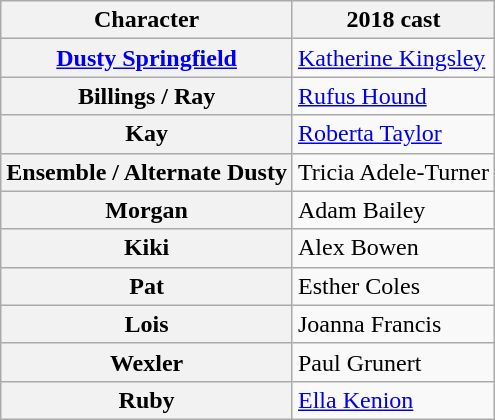<table class="wikitable">
<tr>
<th>Character</th>
<th>2018 cast</th>
</tr>
<tr>
<th><a href='#'>Dusty Springfield</a></th>
<td><a href='#'>Katherine Kingsley</a></td>
</tr>
<tr>
<th>Billings / Ray</th>
<td><a href='#'>Rufus Hound</a></td>
</tr>
<tr>
<th>Kay</th>
<td><a href='#'>Roberta Taylor</a></td>
</tr>
<tr>
<th>Ensemble / Alternate Dusty</th>
<td>Tricia Adele-Turner</td>
</tr>
<tr>
<th>Morgan</th>
<td>Adam Bailey</td>
</tr>
<tr>
<th>Kiki</th>
<td>Alex Bowen</td>
</tr>
<tr>
<th>Pat</th>
<td>Esther Coles</td>
</tr>
<tr>
<th>Lois</th>
<td>Joanna Francis</td>
</tr>
<tr>
<th>Wexler</th>
<td>Paul Grunert</td>
</tr>
<tr>
<th>Ruby</th>
<td><a href='#'>Ella Kenion</a></td>
</tr>
</table>
